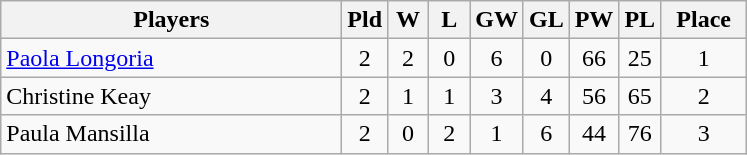<table class=wikitable style="text-align:center">
<tr>
<th width=220>Players</th>
<th width=20>Pld</th>
<th width=20>W</th>
<th width=20>L</th>
<th width=20>GW</th>
<th width=20>GL</th>
<th width=20>PW</th>
<th width=20>PL</th>
<th width=50>Place</th>
</tr>
<tr>
<td align=left> <a href='#'>Paola Longoria</a></td>
<td>2</td>
<td>2</td>
<td>0</td>
<td>6</td>
<td>0</td>
<td>66</td>
<td>25</td>
<td>1</td>
</tr>
<tr>
<td align=left> Christine Keay</td>
<td>2</td>
<td>1</td>
<td>1</td>
<td>3</td>
<td>4</td>
<td>56</td>
<td>65</td>
<td>2</td>
</tr>
<tr>
<td align=left> Paula Mansilla</td>
<td>2</td>
<td>0</td>
<td>2</td>
<td>1</td>
<td>6</td>
<td>44</td>
<td>76</td>
<td>3</td>
</tr>
</table>
